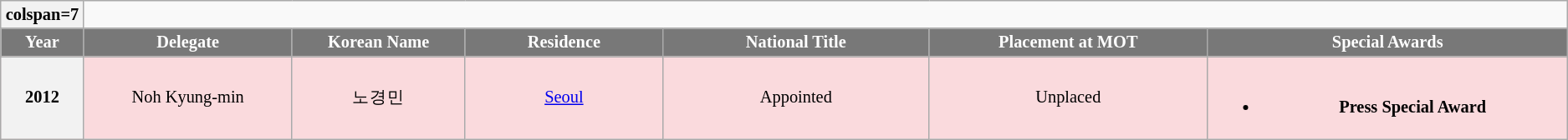<table class="wikitable sortable" style="font-size: 85%; text-align:center">
<tr>
<th>colspan=7 </th>
</tr>
<tr>
<th width="60" style="background-color:#787878;color:#FFFFFF;">Year</th>
<th width="170" style="background-color:#787878;color:#FFFFFF;">Delegate</th>
<th width="140" style="background-color:#787878;color:#FFFFFF;">Korean Name</th>
<th width="160" style="background-color:#787878;color:#FFFFFF;">Residence</th>
<th width="220" style="background-color:#787878;color:#FFFFFF;">National Title</th>
<th width="230" style="background-color:#787878;color:#FFFFFF;">Placement at MOT</th>
<th width="300" style="background-color:#787878;color:#FFFFFF;">Special Awards</th>
</tr>
<tr style="background-color:#FADADD;: bold">
<th>2012</th>
<td>Noh Kyung-min</td>
<td>노경민</td>
<td><a href='#'>Seoul</a></td>
<td>Appointed</td>
<td>Unplaced</td>
<td><br><ul><li><strong> Press Special Award </strong></li></ul></td>
</tr>
</table>
